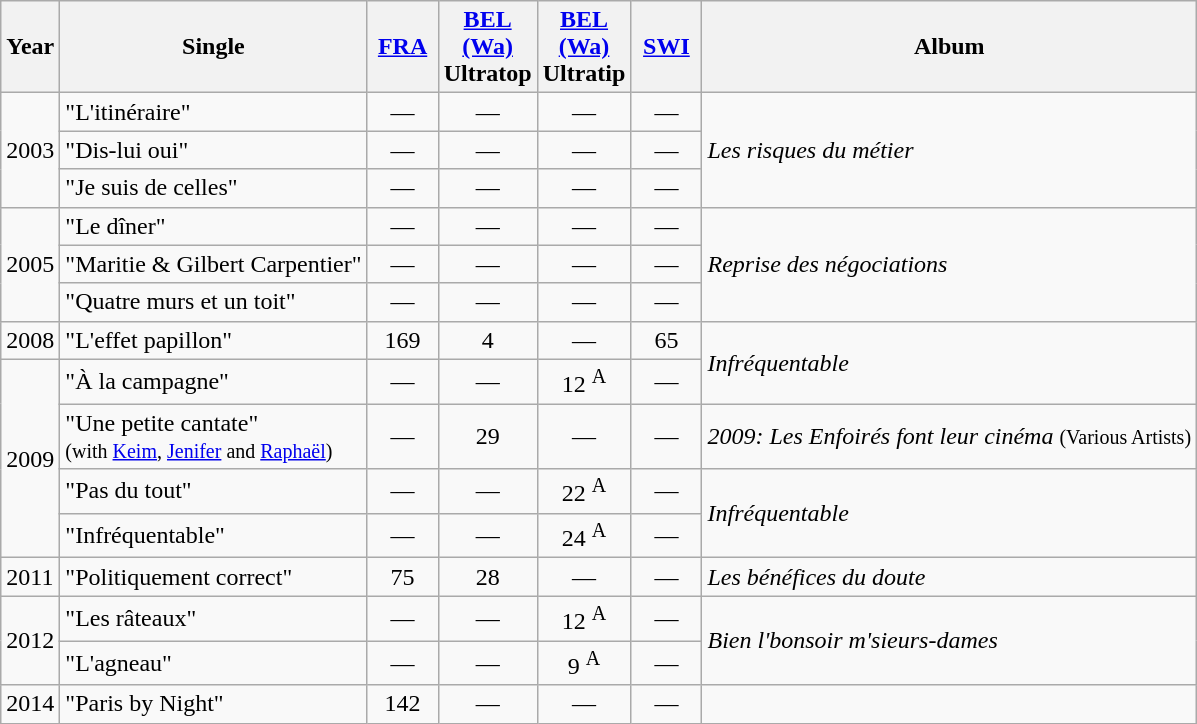<table class="wikitable">
<tr>
<th>Year</th>
<th>Single</th>
<th width="40"><a href='#'>FRA</a></th>
<th width="40"><a href='#'>BEL<br>(Wa)</a><br>Ultratop</th>
<th width="40"><a href='#'>BEL<br>(Wa)</a><br>Ultratip</th>
<th width="40"><a href='#'>SWI</a></th>
<th>Album</th>
</tr>
<tr>
<td rowspan="3">2003</td>
<td>"L'itinéraire"</td>
<td style="text-align:center;">—</td>
<td style="text-align:center;">—</td>
<td style="text-align:center;">—</td>
<td style="text-align:center;">—</td>
<td rowspan="3"><em>Les risques du métier</em></td>
</tr>
<tr>
<td>"Dis-lui oui"</td>
<td style="text-align:center;">—</td>
<td style="text-align:center;">—</td>
<td style="text-align:center;">—</td>
<td style="text-align:center;">—</td>
</tr>
<tr>
<td>"Je suis de celles"</td>
<td style="text-align:center;">—</td>
<td style="text-align:center;">—</td>
<td style="text-align:center;">—</td>
<td style="text-align:center;">—</td>
</tr>
<tr>
<td rowspan="3">2005</td>
<td>"Le dîner"</td>
<td style="text-align:center;">—</td>
<td style="text-align:center;">—</td>
<td style="text-align:center;">—</td>
<td style="text-align:center;">—</td>
<td rowspan="3"><em>Reprise des négociations</em></td>
</tr>
<tr>
<td>"Maritie & Gilbert Carpentier"</td>
<td style="text-align:center;">—</td>
<td style="text-align:center;">—</td>
<td style="text-align:center;">—</td>
<td style="text-align:center;">—</td>
</tr>
<tr>
<td>"Quatre murs et un toit"</td>
<td style="text-align:center;">—</td>
<td style="text-align:center;">—</td>
<td style="text-align:center;">—</td>
<td style="text-align:center;">—</td>
</tr>
<tr>
<td>2008</td>
<td>"L'effet papillon"</td>
<td style="text-align:center;">169</td>
<td style="text-align:center;">4</td>
<td style="text-align:center;">—</td>
<td style="text-align:center;">65</td>
<td rowspan="2"><em>Infréquentable</em></td>
</tr>
<tr>
<td rowspan="4">2009</td>
<td>"À la campagne"</td>
<td style="text-align:center;">—</td>
<td style="text-align:center;">—</td>
<td style="text-align:center;">12 <sup>A</sup></td>
<td style="text-align:center;">—</td>
</tr>
<tr>
<td>"Une petite cantate" <br><small>(with <a href='#'>Keim</a>, <a href='#'>Jenifer</a> and <a href='#'>Raphaël</a>)</small></td>
<td style="text-align:center;">—</td>
<td style="text-align:center;">29</td>
<td style="text-align:center;">—</td>
<td style="text-align:center;">—</td>
<td><em>2009: Les Enfoirés font leur cinéma</em> <small>(Various Artists)</small></td>
</tr>
<tr>
<td>"Pas du tout"</td>
<td style="text-align:center;">—</td>
<td style="text-align:center;">—</td>
<td style="text-align:center;">22 <sup>A</sup></td>
<td style="text-align:center;">—</td>
<td rowspan="2"><em>Infréquentable</em></td>
</tr>
<tr>
<td>"Infréquentable"</td>
<td style="text-align:center;">—</td>
<td style="text-align:center;">—</td>
<td style="text-align:center;">24 <sup>A</sup></td>
<td style="text-align:center;">—</td>
</tr>
<tr>
<td>2011</td>
<td>"Politiquement correct"</td>
<td style="text-align:center;">75</td>
<td style="text-align:center;">28</td>
<td style="text-align:center;">—</td>
<td style="text-align:center;">—</td>
<td><em>Les bénéfices du doute</em></td>
</tr>
<tr>
<td rowspan="2">2012</td>
<td>"Les râteaux"</td>
<td style="text-align:center;">—</td>
<td style="text-align:center;">—</td>
<td style="text-align:center;">12 <sup>A</sup></td>
<td style="text-align:center;">—</td>
<td rowspan="2"><em>Bien l'bonsoir m'sieurs-dames</em></td>
</tr>
<tr>
<td>"L'agneau"</td>
<td style="text-align:center;">—</td>
<td style="text-align:center;">—</td>
<td style="text-align:center;">9 <sup>A</sup></td>
<td style="text-align:center;">—</td>
</tr>
<tr>
<td>2014</td>
<td>"Paris by Night"</td>
<td style="text-align:center;">142</td>
<td style="text-align:center;">—</td>
<td style="text-align:center;">—</td>
<td style="text-align:center;">—</td>
<td></td>
</tr>
</table>
